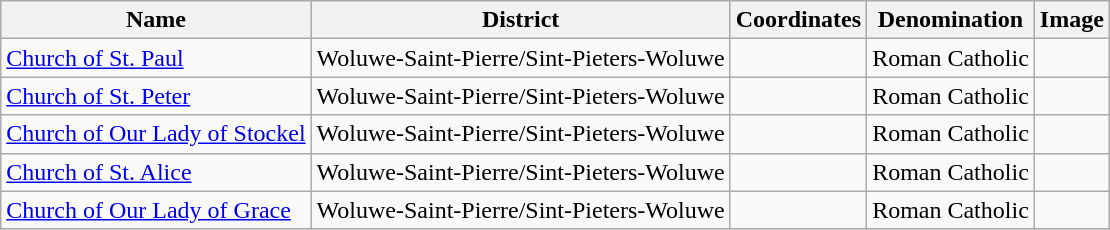<table class="wikitable sortable">
<tr>
<th>Name</th>
<th>District</th>
<th>Coordinates</th>
<th>Denomination</th>
<th>Image</th>
</tr>
<tr>
<td><a href='#'>Church of St. Paul</a></td>
<td>Woluwe-Saint-Pierre/Sint-Pieters-Woluwe</td>
<td></td>
<td>Roman Catholic</td>
<td></td>
</tr>
<tr>
<td><a href='#'>Church of St. Peter</a></td>
<td>Woluwe-Saint-Pierre/Sint-Pieters-Woluwe</td>
<td></td>
<td>Roman Catholic</td>
<td></td>
</tr>
<tr>
<td><a href='#'>Church of Our Lady of Stockel</a></td>
<td>Woluwe-Saint-Pierre/Sint-Pieters-Woluwe</td>
<td></td>
<td>Roman Catholic</td>
<td></td>
</tr>
<tr>
<td><a href='#'>Church of St. Alice</a></td>
<td>Woluwe-Saint-Pierre/Sint-Pieters-Woluwe</td>
<td></td>
<td>Roman Catholic</td>
<td></td>
</tr>
<tr>
<td><a href='#'>Church of Our Lady of Grace</a></td>
<td>Woluwe-Saint-Pierre/Sint-Pieters-Woluwe</td>
<td></td>
<td>Roman Catholic</td>
<td></td>
</tr>
</table>
